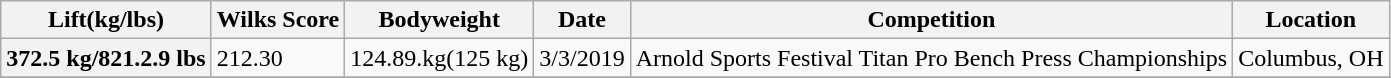<table class="wikitable">
<tr>
<th scope="col">Lift(kg/lbs)</th>
<th scope="col">Wilks Score</th>
<th scope="col">Bodyweight</th>
<th scope="col">Date</th>
<th scope="col">Competition</th>
<th scope="col">Location</th>
</tr>
<tr>
<th scope="row">372.5 kg/821.2.9 lbs</th>
<td>212.30</td>
<td>124.89.kg(125 kg)</td>
<td>3/3/2019</td>
<td>Arnold Sports Festival Titan Pro Bench Press Championships</td>
<td>Columbus, OH</td>
</tr>
<tr>
</tr>
</table>
